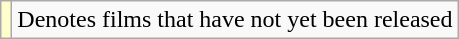<table class="wikitable">
<tr>
<td style="background:#FFFFCC;"></td>
<td>Denotes films that have not yet been released</td>
</tr>
</table>
